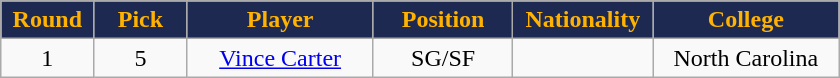<table class="wikitable sortable sortable">
<tr>
<th style="background:#1D2951; color:#FFB300" width="10%">Round</th>
<th style="background:#1D2951; color:#FFB300" width="10%">Pick</th>
<th style="background:#1D2951; color:#FFB300" width="20%">Player</th>
<th style="background:#1D2951; color:#FFB300" width="15%">Position</th>
<th style="background:#1D2951; color:#FFB300" width="15%">Nationality</th>
<th style="background:#1D2951; color:#FFB300" width="20%">College</th>
</tr>
<tr style="text-align: center">
<td>1</td>
<td>5</td>
<td><a href='#'>Vince Carter</a></td>
<td>SG/SF</td>
<td></td>
<td>North Carolina</td>
</tr>
</table>
